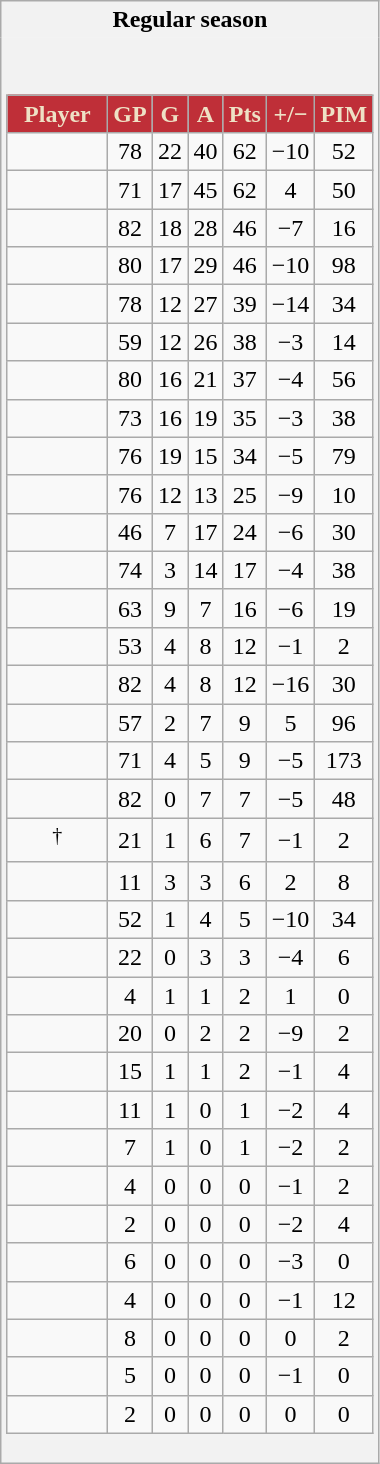<table class="wikitable">
<tr>
<th style="border: 0;">Regular season</th>
</tr>
<tr>
<td style="background: #f2f2f2; border: 0; text-align: center;"><br><table class="wikitable sortable" style="width:100%;">
<tr align=center>
<th style="background:#bf2f38; color:#eee1c5; width:40%;">Player</th>
<th style="background:#bf2f38; color:#eee1c5; width:10%;">GP</th>
<th style="background:#bf2f38; color:#eee1c5; width:10%;">G</th>
<th style="background:#bf2f38; color:#eee1c5; width:10%;">A</th>
<th style="background:#bf2f38; color:#eee1c5; width:10%;">Pts</th>
<th style="background:#bf2f38; color:#eee1c5; width:10%;">+/−</th>
<th style="background:#bf2f38; color:#eee1c5; width:10%;">PIM</th>
</tr>
<tr align=center>
<td></td>
<td>78</td>
<td>22</td>
<td>40</td>
<td>62</td>
<td>−10</td>
<td>52</td>
</tr>
<tr align=center>
<td></td>
<td>71</td>
<td>17</td>
<td>45</td>
<td>62</td>
<td>4</td>
<td>50</td>
</tr>
<tr align=center>
<td></td>
<td>82</td>
<td>18</td>
<td>28</td>
<td>46</td>
<td>−7</td>
<td>16</td>
</tr>
<tr align=center>
<td></td>
<td>80</td>
<td>17</td>
<td>29</td>
<td>46</td>
<td>−10</td>
<td>98</td>
</tr>
<tr align=center>
<td></td>
<td>78</td>
<td>12</td>
<td>27</td>
<td>39</td>
<td>−14</td>
<td>34</td>
</tr>
<tr align=center>
<td></td>
<td>59</td>
<td>12</td>
<td>26</td>
<td>38</td>
<td>−3</td>
<td>14</td>
</tr>
<tr align=center>
<td></td>
<td>80</td>
<td>16</td>
<td>21</td>
<td>37</td>
<td>−4</td>
<td>56</td>
</tr>
<tr align=center>
<td></td>
<td>73</td>
<td>16</td>
<td>19</td>
<td>35</td>
<td>−3</td>
<td>38</td>
</tr>
<tr align=center>
<td></td>
<td>76</td>
<td>19</td>
<td>15</td>
<td>34</td>
<td>−5</td>
<td>79</td>
</tr>
<tr align=center>
<td></td>
<td>76</td>
<td>12</td>
<td>13</td>
<td>25</td>
<td>−9</td>
<td>10</td>
</tr>
<tr align=center>
<td></td>
<td>46</td>
<td>7</td>
<td>17</td>
<td>24</td>
<td>−6</td>
<td>30</td>
</tr>
<tr align=center>
<td></td>
<td>74</td>
<td>3</td>
<td>14</td>
<td>17</td>
<td>−4</td>
<td>38</td>
</tr>
<tr align=center>
<td></td>
<td>63</td>
<td>9</td>
<td>7</td>
<td>16</td>
<td>−6</td>
<td>19</td>
</tr>
<tr align=center>
<td></td>
<td>53</td>
<td>4</td>
<td>8</td>
<td>12</td>
<td>−1</td>
<td>2</td>
</tr>
<tr align=center>
<td></td>
<td>82</td>
<td>4</td>
<td>8</td>
<td>12</td>
<td>−16</td>
<td>30</td>
</tr>
<tr align=center>
<td></td>
<td>57</td>
<td>2</td>
<td>7</td>
<td>9</td>
<td>5</td>
<td>96</td>
</tr>
<tr align=center>
<td></td>
<td>71</td>
<td>4</td>
<td>5</td>
<td>9</td>
<td>−5</td>
<td>173</td>
</tr>
<tr align=center>
<td></td>
<td>82</td>
<td>0</td>
<td>7</td>
<td>7</td>
<td>−5</td>
<td>48</td>
</tr>
<tr align=center>
<td><sup>†</sup></td>
<td>21</td>
<td>1</td>
<td>6</td>
<td>7</td>
<td>−1</td>
<td>2</td>
</tr>
<tr align=center>
<td></td>
<td>11</td>
<td>3</td>
<td>3</td>
<td>6</td>
<td>2</td>
<td>8</td>
</tr>
<tr align=center>
<td></td>
<td>52</td>
<td>1</td>
<td>4</td>
<td>5</td>
<td>−10</td>
<td>34</td>
</tr>
<tr align=center>
<td></td>
<td>22</td>
<td>0</td>
<td>3</td>
<td>3</td>
<td>−4</td>
<td>6</td>
</tr>
<tr align=center>
<td></td>
<td>4</td>
<td>1</td>
<td>1</td>
<td>2</td>
<td>1</td>
<td>0</td>
</tr>
<tr align=center>
<td></td>
<td>20</td>
<td>0</td>
<td>2</td>
<td>2</td>
<td>−9</td>
<td>2</td>
</tr>
<tr align=center>
<td></td>
<td>15</td>
<td>1</td>
<td>1</td>
<td>2</td>
<td>−1</td>
<td>4</td>
</tr>
<tr align=center>
<td></td>
<td>11</td>
<td>1</td>
<td>0</td>
<td>1</td>
<td>−2</td>
<td>4</td>
</tr>
<tr align=center>
<td></td>
<td>7</td>
<td>1</td>
<td>0</td>
<td>1</td>
<td>−2</td>
<td>2</td>
</tr>
<tr align=center>
<td></td>
<td>4</td>
<td>0</td>
<td>0</td>
<td>0</td>
<td>−1</td>
<td>2</td>
</tr>
<tr align=center>
<td></td>
<td>2</td>
<td>0</td>
<td>0</td>
<td>0</td>
<td>−2</td>
<td>4</td>
</tr>
<tr align=center>
<td></td>
<td>6</td>
<td>0</td>
<td>0</td>
<td>0</td>
<td>−3</td>
<td>0</td>
</tr>
<tr align=center>
<td></td>
<td>4</td>
<td>0</td>
<td>0</td>
<td>0</td>
<td>−1</td>
<td>12</td>
</tr>
<tr align=center>
<td></td>
<td>8</td>
<td>0</td>
<td>0</td>
<td>0</td>
<td>0</td>
<td>2</td>
</tr>
<tr align=center>
<td></td>
<td>5</td>
<td>0</td>
<td>0</td>
<td>0</td>
<td>−1</td>
<td>0</td>
</tr>
<tr align=center>
<td></td>
<td>2</td>
<td>0</td>
<td>0</td>
<td>0</td>
<td>0</td>
<td>0</td>
</tr>
</table>
</td>
</tr>
</table>
